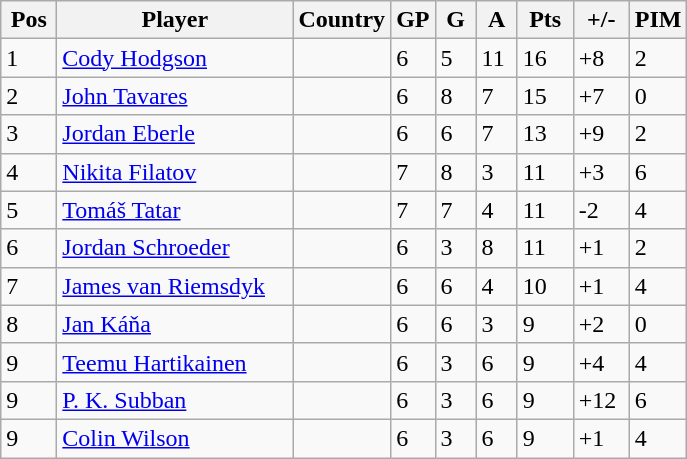<table class="wikitable sortable">
<tr>
<th width=30>Pos</th>
<th width=150>Player</th>
<th>Country</th>
<th width=20>GP</th>
<th width=20>G</th>
<th width=20>A</th>
<th width=30>Pts</th>
<th width=30>+/-</th>
<th width=30>PIM</th>
</tr>
<tr>
<td>1</td>
<td align=left><a href='#'>Cody Hodgson</a></td>
<td></td>
<td>6</td>
<td>5</td>
<td>11</td>
<td>16</td>
<td>+8</td>
<td>2</td>
</tr>
<tr>
<td>2</td>
<td align=left><a href='#'>John Tavares</a></td>
<td></td>
<td>6</td>
<td>8</td>
<td>7</td>
<td>15</td>
<td>+7</td>
<td>0</td>
</tr>
<tr>
<td>3</td>
<td align=left><a href='#'>Jordan Eberle</a></td>
<td></td>
<td>6</td>
<td>6</td>
<td>7</td>
<td>13</td>
<td>+9</td>
<td>2</td>
</tr>
<tr>
<td>4</td>
<td align=left><a href='#'>Nikita Filatov</a></td>
<td></td>
<td>7</td>
<td>8</td>
<td>3</td>
<td>11</td>
<td>+3</td>
<td>6</td>
</tr>
<tr>
<td>5</td>
<td align=left><a href='#'>Tomáš Tatar</a></td>
<td></td>
<td>7</td>
<td>7</td>
<td>4</td>
<td>11</td>
<td>-2</td>
<td>4</td>
</tr>
<tr>
<td>6</td>
<td align=left><a href='#'>Jordan Schroeder</a></td>
<td></td>
<td>6</td>
<td>3</td>
<td>8</td>
<td>11</td>
<td>+1</td>
<td>2</td>
</tr>
<tr>
<td>7</td>
<td align=left><a href='#'>James van Riemsdyk</a></td>
<td></td>
<td>6</td>
<td>6</td>
<td>4</td>
<td>10</td>
<td>+1</td>
<td>4</td>
</tr>
<tr>
<td>8</td>
<td align=left><a href='#'>Jan Káňa</a></td>
<td></td>
<td>6</td>
<td>6</td>
<td>3</td>
<td>9</td>
<td>+2</td>
<td>0</td>
</tr>
<tr>
<td>9</td>
<td align=left><a href='#'>Teemu Hartikainen</a></td>
<td></td>
<td>6</td>
<td>3</td>
<td>6</td>
<td>9</td>
<td>+4</td>
<td>4</td>
</tr>
<tr>
<td>9</td>
<td align=left><a href='#'>P. K. Subban</a></td>
<td></td>
<td>6</td>
<td>3</td>
<td>6</td>
<td>9</td>
<td>+12</td>
<td>6</td>
</tr>
<tr>
<td>9</td>
<td align=left><a href='#'>Colin Wilson</a></td>
<td></td>
<td>6</td>
<td>3</td>
<td>6</td>
<td>9</td>
<td>+1</td>
<td>4</td>
</tr>
</table>
